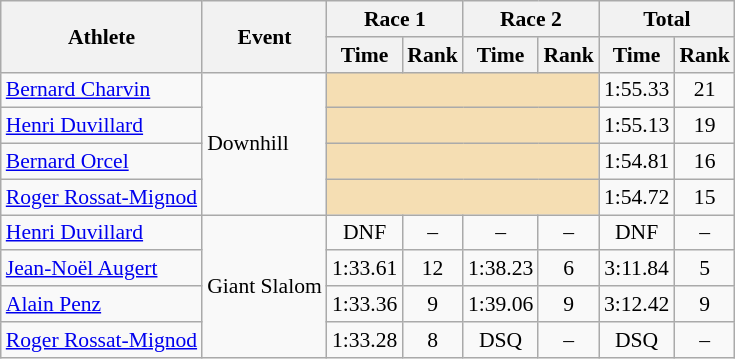<table class="wikitable" style="font-size:90%">
<tr>
<th rowspan="2">Athlete</th>
<th rowspan="2">Event</th>
<th colspan="2">Race 1</th>
<th colspan="2">Race 2</th>
<th colspan="2">Total</th>
</tr>
<tr>
<th>Time</th>
<th>Rank</th>
<th>Time</th>
<th>Rank</th>
<th>Time</th>
<th>Rank</th>
</tr>
<tr>
<td><a href='#'>Bernard Charvin</a></td>
<td rowspan="4">Downhill</td>
<td colspan="4" bgcolor="wheat"></td>
<td align="center">1:55.33</td>
<td align="center">21</td>
</tr>
<tr>
<td><a href='#'>Henri Duvillard</a></td>
<td colspan="4" bgcolor="wheat"></td>
<td align="center">1:55.13</td>
<td align="center">19</td>
</tr>
<tr>
<td><a href='#'>Bernard Orcel</a></td>
<td colspan="4" bgcolor="wheat"></td>
<td align="center">1:54.81</td>
<td align="center">16</td>
</tr>
<tr>
<td><a href='#'>Roger Rossat-Mignod</a></td>
<td colspan="4" bgcolor="wheat"></td>
<td align="center">1:54.72</td>
<td align="center">15</td>
</tr>
<tr>
<td><a href='#'>Henri Duvillard</a></td>
<td rowspan="4">Giant Slalom</td>
<td align="center">DNF</td>
<td align="center">–</td>
<td align="center">–</td>
<td align="center">–</td>
<td align="center">DNF</td>
<td align="center">–</td>
</tr>
<tr>
<td><a href='#'>Jean-Noël Augert</a></td>
<td align="center">1:33.61</td>
<td align="center">12</td>
<td align="center">1:38.23</td>
<td align="center">6</td>
<td align="center">3:11.84</td>
<td align="center">5</td>
</tr>
<tr>
<td><a href='#'>Alain Penz</a></td>
<td align="center">1:33.36</td>
<td align="center">9</td>
<td align="center">1:39.06</td>
<td align="center">9</td>
<td align="center">3:12.42</td>
<td align="center">9</td>
</tr>
<tr>
<td><a href='#'>Roger Rossat-Mignod</a></td>
<td align="center">1:33.28</td>
<td align="center">8</td>
<td align="center">DSQ</td>
<td align="center">–</td>
<td align="center">DSQ</td>
<td align="center">–</td>
</tr>
</table>
